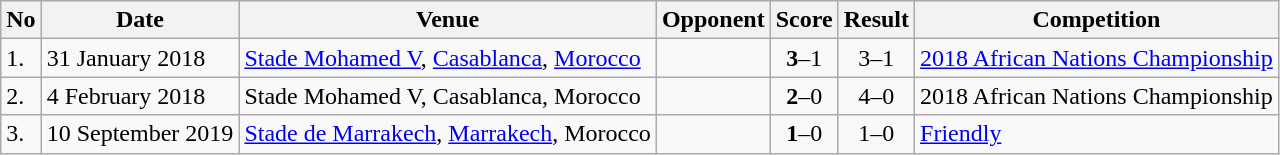<table class="wikitable" style="font-size:100%;">
<tr>
<th>No</th>
<th>Date</th>
<th>Venue</th>
<th>Opponent</th>
<th>Score</th>
<th>Result</th>
<th>Competition</th>
</tr>
<tr>
<td>1.</td>
<td>31 January 2018</td>
<td><a href='#'>Stade Mohamed V</a>, <a href='#'>Casablanca</a>, <a href='#'>Morocco</a></td>
<td></td>
<td align=center><strong>3</strong>–1</td>
<td align=center>3–1 </td>
<td><a href='#'>2018 African Nations Championship</a></td>
</tr>
<tr>
<td>2.</td>
<td>4 February 2018</td>
<td>Stade Mohamed V, Casablanca, Morocco</td>
<td></td>
<td align=center><strong>2</strong>–0</td>
<td align=center>4–0</td>
<td>2018 African Nations Championship</td>
</tr>
<tr>
<td>3.</td>
<td>10 September 2019</td>
<td><a href='#'>Stade de Marrakech</a>, <a href='#'>Marrakech</a>, Morocco</td>
<td></td>
<td align=center><strong>1</strong>–0</td>
<td align=center>1–0</td>
<td><a href='#'>Friendly</a></td>
</tr>
</table>
